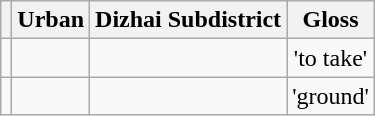<table class="wikitable" style="text-align: center">
<tr>
<th></th>
<th>Urban</th>
<th>Dizhai Subdistrict</th>
<th>Gloss</th>
</tr>
<tr>
<td></td>
<td></td>
<td></td>
<td>'to take'</td>
</tr>
<tr>
<td></td>
<td></td>
<td></td>
<td>'ground'</td>
</tr>
</table>
